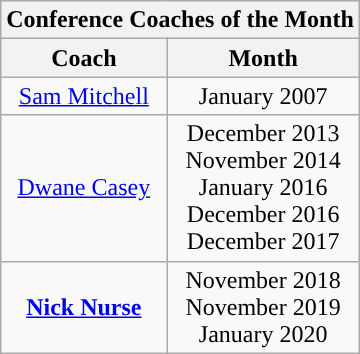<table class="wikitable" style="text-align:center">
<tr>
<th colspan="2">Conference Coaches of the Month</th>
</tr>
<tr>
<th>Coach</th>
<th>Month</th>
</tr>
<tr>
<td><a href='#'>Sam Mitchell</a></td>
<td>January 2007</td>
</tr>
<tr>
<td><a href='#'>Dwane Casey</a></td>
<td>December 2013<br>November 2014<br>January 2016<br>December 2016<br>December 2017</td>
</tr>
<tr>
<td><strong><a href='#'>Nick Nurse</a></strong></td>
<td>November 2018<br>November 2019<br>January 2020</td>
</tr>
</table>
